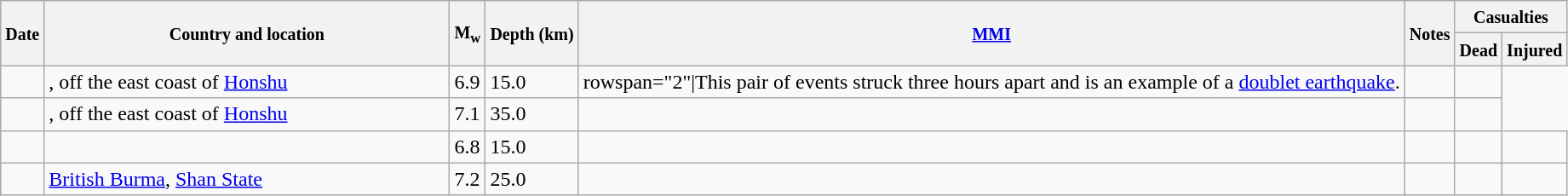<table class="wikitable sortable sort-under" style="border:1px black; margin-left:1em;">
<tr>
<th rowspan="2"><small>Date</small></th>
<th rowspan="2" style="width: 310px"><small>Country and location</small></th>
<th rowspan="2"><small>M<sub>w</sub></small></th>
<th rowspan="2"><small>Depth (km)</small></th>
<th rowspan="2"><small><a href='#'>MMI</a></small></th>
<th rowspan="2" class="unsortable"><small>Notes</small></th>
<th colspan="2"><small>Casualties</small></th>
</tr>
<tr>
<th><small>Dead</small></th>
<th><small>Injured</small></th>
</tr>
<tr>
<td></td>
<td>, off the east coast of <a href='#'>Honshu</a></td>
<td>6.9</td>
<td>15.0</td>
<td>rowspan="2"|This pair of events struck three hours apart and is an example of a <a href='#'>doublet earthquake</a>.</td>
<td></td>
<td></td>
</tr>
<tr>
<td></td>
<td>, off the east coast of <a href='#'>Honshu</a></td>
<td>7.1</td>
<td>35.0</td>
<td></td>
<td></td>
<td></td>
</tr>
<tr>
<td></td>
<td></td>
<td>6.8</td>
<td>15.0</td>
<td></td>
<td></td>
<td></td>
<td></td>
</tr>
<tr>
<td></td>
<td> <a href='#'>British Burma</a>, <a href='#'>Shan State</a></td>
<td>7.2</td>
<td>25.0</td>
<td></td>
<td></td>
<td></td>
<td></td>
</tr>
</table>
